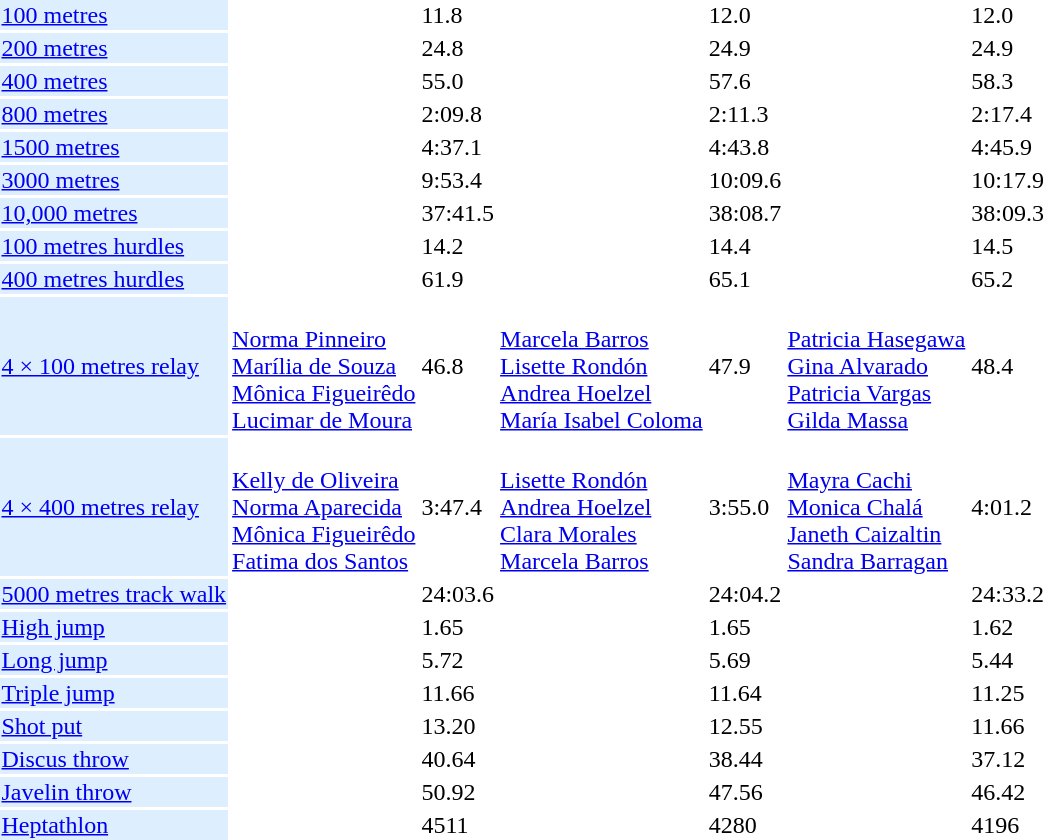<table>
<tr>
<td bgcolor = DDEEFF><a href='#'>100 metres</a></td>
<td></td>
<td>11.8</td>
<td></td>
<td>12.0</td>
<td></td>
<td>12.0</td>
</tr>
<tr>
<td bgcolor = DDEEFF><a href='#'>200 metres</a></td>
<td></td>
<td>24.8</td>
<td></td>
<td>24.9</td>
<td></td>
<td>24.9</td>
</tr>
<tr>
<td bgcolor = DDEEFF><a href='#'>400 metres</a></td>
<td></td>
<td>55.0</td>
<td></td>
<td>57.6</td>
<td></td>
<td>58.3</td>
</tr>
<tr>
<td bgcolor = DDEEFF><a href='#'>800 metres</a></td>
<td></td>
<td>2:09.8</td>
<td></td>
<td>2:11.3</td>
<td></td>
<td>2:17.4</td>
</tr>
<tr>
<td bgcolor = DDEEFF><a href='#'>1500 metres</a></td>
<td></td>
<td>4:37.1</td>
<td></td>
<td>4:43.8</td>
<td></td>
<td>4:45.9</td>
</tr>
<tr>
<td bgcolor = DDEEFF><a href='#'>3000 metres</a></td>
<td></td>
<td>9:53.4</td>
<td></td>
<td>10:09.6</td>
<td></td>
<td>10:17.9</td>
</tr>
<tr>
<td bgcolor = DDEEFF><a href='#'>10,000 metres</a></td>
<td></td>
<td>37:41.5</td>
<td></td>
<td>38:08.7</td>
<td></td>
<td>38:09.3</td>
</tr>
<tr>
<td bgcolor = DDEEFF><a href='#'>100 metres hurdles</a></td>
<td></td>
<td>14.2</td>
<td></td>
<td>14.4</td>
<td></td>
<td>14.5</td>
</tr>
<tr>
<td bgcolor = DDEEFF><a href='#'>400 metres hurdles</a></td>
<td></td>
<td>61.9</td>
<td></td>
<td>65.1</td>
<td></td>
<td>65.2</td>
</tr>
<tr>
<td bgcolor = DDEEFF><a href='#'>4 × 100 metres relay</a></td>
<td><br><a href='#'>Norma Pinneiro</a><br><a href='#'>Marília de Souza</a><br><a href='#'>Mônica Figueirêdo</a><br><a href='#'>Lucimar de Moura</a></td>
<td>46.8</td>
<td><br><a href='#'>Marcela Barros</a><br><a href='#'>Lisette Rondón</a><br><a href='#'>Andrea Hoelzel</a><br><a href='#'>María Isabel Coloma</a></td>
<td>47.9</td>
<td><br><a href='#'>Patricia Hasegawa</a><br><a href='#'>Gina Alvarado</a><br><a href='#'>Patricia Vargas</a><br><a href='#'>Gilda Massa</a></td>
<td>48.4</td>
</tr>
<tr>
<td bgcolor = DDEEFF><a href='#'>4 × 400 metres relay</a></td>
<td><br><a href='#'>Kelly de Oliveira</a><br><a href='#'>Norma Aparecida</a><br><a href='#'>Mônica Figueirêdo</a><br><a href='#'>Fatima dos Santos</a></td>
<td>3:47.4</td>
<td><br><a href='#'>Lisette Rondón</a><br><a href='#'>Andrea Hoelzel</a><br><a href='#'>Clara Morales</a><br><a href='#'>Marcela Barros</a></td>
<td>3:55.0</td>
<td><br><a href='#'>Mayra Cachi</a><br><a href='#'>Monica Chalá</a><br><a href='#'>Janeth Caizaltin</a><br><a href='#'>Sandra Barragan</a></td>
<td>4:01.2</td>
</tr>
<tr>
<td bgcolor = DDEEFF><a href='#'>5000 metres track walk</a></td>
<td></td>
<td>24:03.6</td>
<td></td>
<td>24:04.2</td>
<td></td>
<td>24:33.2</td>
</tr>
<tr>
<td bgcolor = DDEEFF><a href='#'>High jump</a></td>
<td></td>
<td>1.65</td>
<td></td>
<td>1.65</td>
<td></td>
<td>1.62</td>
</tr>
<tr>
<td bgcolor = DDEEFF><a href='#'>Long jump</a></td>
<td></td>
<td>5.72</td>
<td></td>
<td>5.69</td>
<td></td>
<td>5.44</td>
</tr>
<tr>
<td bgcolor = DDEEFF><a href='#'>Triple jump</a></td>
<td></td>
<td>11.66</td>
<td></td>
<td>11.64</td>
<td></td>
<td>11.25</td>
</tr>
<tr>
<td bgcolor = DDEEFF><a href='#'>Shot put</a></td>
<td></td>
<td>13.20</td>
<td></td>
<td>12.55</td>
<td></td>
<td>11.66</td>
</tr>
<tr>
<td bgcolor = DDEEFF><a href='#'>Discus throw</a></td>
<td></td>
<td>40.64</td>
<td></td>
<td>38.44</td>
<td></td>
<td>37.12</td>
</tr>
<tr>
<td bgcolor = DDEEFF><a href='#'>Javelin throw</a></td>
<td></td>
<td>50.92</td>
<td></td>
<td>47.56</td>
<td></td>
<td>46.42</td>
</tr>
<tr>
<td bgcolor = DDEEFF><a href='#'>Heptathlon</a></td>
<td></td>
<td>4511</td>
<td></td>
<td>4280</td>
<td></td>
<td>4196</td>
</tr>
</table>
